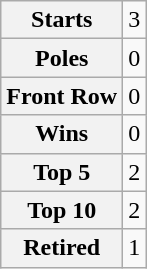<table class="wikitable" style="text-align:center">
<tr>
<th>Starts</th>
<td>3</td>
</tr>
<tr>
<th>Poles</th>
<td>0</td>
</tr>
<tr>
<th>Front Row</th>
<td>0</td>
</tr>
<tr>
<th>Wins</th>
<td>0</td>
</tr>
<tr>
<th>Top 5</th>
<td>2</td>
</tr>
<tr>
<th>Top 10</th>
<td>2</td>
</tr>
<tr>
<th>Retired</th>
<td>1</td>
</tr>
</table>
